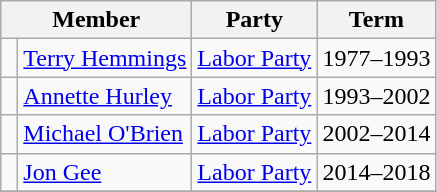<table class="wikitable">
<tr>
<th colspan="2">Member</th>
<th>Party</th>
<th>Term</th>
</tr>
<tr>
<td> </td>
<td><a href='#'>Terry Hemmings</a></td>
<td><a href='#'>Labor Party</a></td>
<td>1977–1993</td>
</tr>
<tr>
<td> </td>
<td><a href='#'>Annette Hurley</a></td>
<td><a href='#'>Labor Party</a></td>
<td>1993–2002</td>
</tr>
<tr>
<td> </td>
<td><a href='#'>Michael O'Brien</a></td>
<td><a href='#'>Labor Party</a></td>
<td>2002–2014</td>
</tr>
<tr>
<td> </td>
<td><a href='#'>Jon Gee</a></td>
<td><a href='#'>Labor Party</a></td>
<td>2014–2018</td>
</tr>
<tr>
</tr>
</table>
